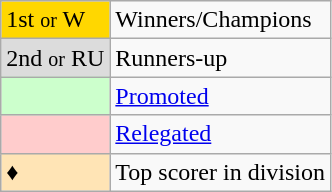<table class="wikitable" text-align:center">
<tr>
<td bgcolor=gold>1st <small>or</small> W</td>
<td>Winners/Champions</td>
</tr>
<tr>
<td bgcolor=#DCDCDC>2nd <small>or</small> RU</td>
<td>Runners-up</td>
</tr>
<tr>
<td bgcolor=#CCFFCC></td>
<td><a href='#'>Promoted</a></td>
</tr>
<tr>
<td bgcolor=#FFCCCC></td>
<td><a href='#'>Relegated</a></td>
</tr>
<tr>
<td bgcolor=#FFE4B5>♦</td>
<td>Top scorer in division</td>
</tr>
</table>
